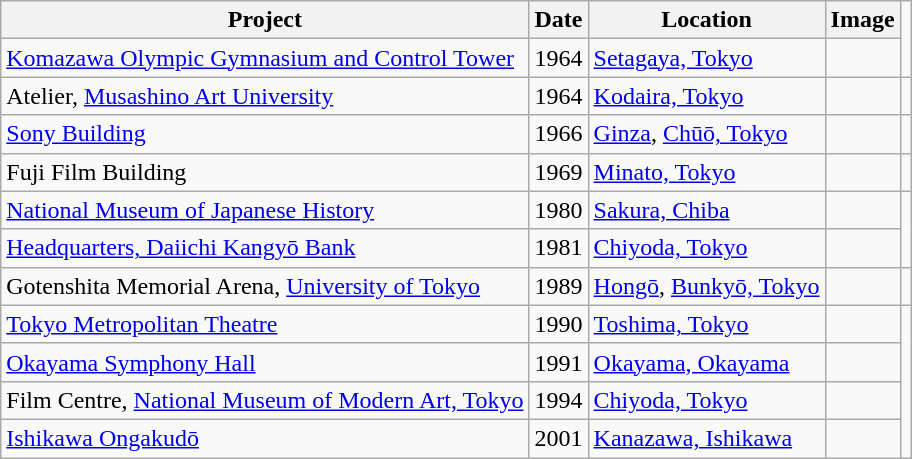<table class="wikitable sortable">
<tr>
<th>Project</th>
<th>Date</th>
<th>Location</th>
<th class="unsortable">Image</th>
</tr>
<tr>
<td><a href='#'>Komazawa Olympic Gymnasium and Control Tower</a></td>
<td>1964</td>
<td><a href='#'>Setagaya, Tokyo</a></td>
<td></td>
</tr>
<tr>
<td>Atelier, <a href='#'>Musashino Art University</a></td>
<td>1964</td>
<td><a href='#'>Kodaira, Tokyo</a></td>
<td></td>
<td></td>
</tr>
<tr>
<td><a href='#'>Sony Building</a></td>
<td>1966</td>
<td><a href='#'>Ginza</a>, <a href='#'>Chūō, Tokyo</a></td>
<td></td>
</tr>
<tr>
<td>Fuji Film Building</td>
<td>1969</td>
<td><a href='#'>Minato, Tokyo</a></td>
<td></td>
<td></td>
</tr>
<tr>
<td><a href='#'>National Museum of Japanese History</a></td>
<td>1980</td>
<td><a href='#'>Sakura, Chiba</a></td>
<td></td>
</tr>
<tr>
<td><a href='#'>Headquarters, Daiichi Kangyō Bank</a></td>
<td>1981</td>
<td><a href='#'>Chiyoda, Tokyo</a></td>
<td></td>
</tr>
<tr>
<td>Gotenshita Memorial Arena, <a href='#'>University of Tokyo</a></td>
<td>1989</td>
<td><a href='#'>Hongō</a>, <a href='#'>Bunkyō, Tokyo</a></td>
<td></td>
<td></td>
</tr>
<tr>
<td><a href='#'>Tokyo Metropolitan Theatre</a></td>
<td>1990</td>
<td><a href='#'>Toshima, Tokyo</a></td>
<td></td>
</tr>
<tr>
<td><a href='#'>Okayama Symphony Hall</a></td>
<td>1991</td>
<td><a href='#'>Okayama, Okayama</a></td>
<td></td>
</tr>
<tr>
<td>Film Centre, <a href='#'>National Museum of Modern Art, Tokyo</a></td>
<td>1994</td>
<td><a href='#'>Chiyoda, Tokyo</a></td>
<td></td>
</tr>
<tr>
<td><a href='#'>Ishikawa Ongakudō</a></td>
<td>2001</td>
<td><a href='#'>Kanazawa, Ishikawa</a></td>
<td></td>
</tr>
</table>
